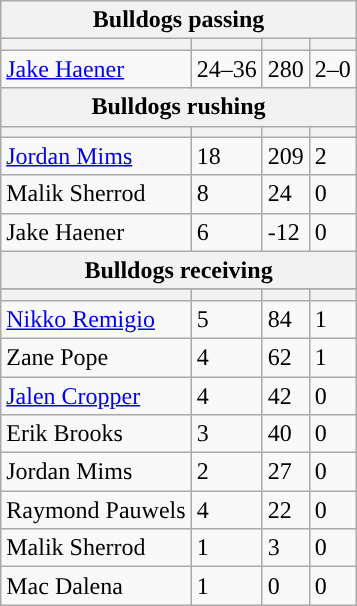<table class="wikitable plainrowheaders">
<tr>
<th colspan="6">Bulldogs passing</th>
</tr>
<tr>
<th scope="col"></th>
<th scope="col"></th>
<th scope="col"></th>
<th scope="col"></th>
</tr>
<tr>
<td><a href='#'>Jake Haener</a></td>
<td>24–36</td>
<td>280</td>
<td>2–0</td>
</tr>
<tr>
<th colspan="6">Bulldogs rushing</th>
</tr>
<tr>
<th scope="col"></th>
<th scope="col"></th>
<th scope="col"></th>
<th scope="col"></th>
</tr>
<tr>
<td><a href='#'>Jordan Mims</a></td>
<td>18</td>
<td>209</td>
<td>2</td>
</tr>
<tr>
<td>Malik Sherrod</td>
<td>8</td>
<td>24</td>
<td>0</td>
</tr>
<tr>
<td>Jake Haener</td>
<td>6</td>
<td>-12</td>
<td>0</td>
</tr>
<tr>
<th colspan="6">Bulldogs receiving</th>
</tr>
<tr>
</tr>
<tr>
<th scope="col"></th>
<th scope="col"></th>
<th scope="col"></th>
<th scope="col"></th>
</tr>
<tr>
<td><a href='#'>Nikko Remigio</a></td>
<td>5</td>
<td>84</td>
<td>1</td>
</tr>
<tr>
<td>Zane Pope</td>
<td>4</td>
<td>62</td>
<td>1</td>
</tr>
<tr>
<td><a href='#'>Jalen Cropper</a></td>
<td>4</td>
<td>42</td>
<td>0</td>
</tr>
<tr>
<td>Erik Brooks</td>
<td>3</td>
<td>40</td>
<td>0</td>
</tr>
<tr>
<td>Jordan Mims</td>
<td>2</td>
<td>27</td>
<td>0</td>
</tr>
<tr>
<td>Raymond Pauwels</td>
<td>4</td>
<td>22</td>
<td>0</td>
</tr>
<tr>
<td>Malik Sherrod</td>
<td>1</td>
<td>3</td>
<td>0</td>
</tr>
<tr>
<td>Mac Dalena</td>
<td>1</td>
<td>0</td>
<td>0</td>
</tr>
</table>
